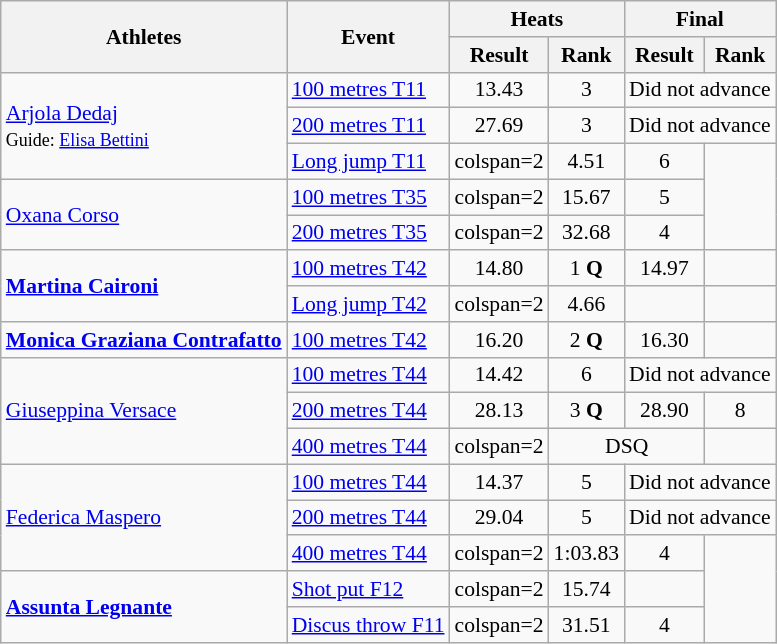<table class=wikitable style="font-size:90%">
<tr>
<th rowspan="2">Athletes</th>
<th rowspan="2">Event</th>
<th colspan="2">Heats</th>
<th colspan="2">Final</th>
</tr>
<tr>
<th>Result</th>
<th>Rank</th>
<th>Result</th>
<th>Rank</th>
</tr>
<tr align=center>
<td align=left rowspan=3><a href='#'>Arjola Dedaj</a><br><small>Guide: <a href='#'>Elisa Bettini</a> </small></td>
<td align=left><a href='#'>100 metres T11</a></td>
<td>13.43</td>
<td>3</td>
<td colspan=2>Did not advance</td>
</tr>
<tr align=center>
<td align=left><a href='#'>200 metres T11</a></td>
<td>27.69</td>
<td>3</td>
<td colspan=2>Did not advance</td>
</tr>
<tr align=center>
<td align=left><a href='#'>Long jump T11</a></td>
<td>colspan=2 </td>
<td>4.51</td>
<td>6</td>
</tr>
<tr align=center>
<td align=left rowspan=2><a href='#'>Oxana Corso</a></td>
<td align=left><a href='#'>100 metres T35</a></td>
<td>colspan=2 </td>
<td>15.67</td>
<td>5</td>
</tr>
<tr align=center>
<td align=left><a href='#'>200 metres T35</a></td>
<td>colspan=2 </td>
<td>32.68</td>
<td>4</td>
</tr>
<tr align=center>
<td align=left rowspan=2><strong><a href='#'>Martina Caironi</a></strong></td>
<td align=left><a href='#'>100 metres T42</a></td>
<td>14.80</td>
<td>1 <strong>Q</strong></td>
<td>14.97</td>
<td></td>
</tr>
<tr align=center>
<td align=left><a href='#'>Long jump T42</a></td>
<td>colspan=2 </td>
<td>4.66</td>
<td></td>
</tr>
<tr align=center>
<td align=left><strong><a href='#'>Monica Graziana Contrafatto</a></strong></td>
<td align=left><a href='#'>100 metres T42</a></td>
<td>16.20</td>
<td>2 <strong>Q</strong></td>
<td>16.30</td>
<td></td>
</tr>
<tr align=center>
<td align=left rowspan=3><a href='#'>Giuseppina Versace</a></td>
<td align=left><a href='#'>100 metres T44</a></td>
<td>14.42</td>
<td>6</td>
<td colspan=2>Did not advance</td>
</tr>
<tr align=center>
<td align=left><a href='#'>200 metres T44</a></td>
<td>28.13</td>
<td>3 <strong>Q</strong></td>
<td>28.90</td>
<td>8</td>
</tr>
<tr align=center>
<td align=left><a href='#'>400 metres T44</a></td>
<td>colspan=2 </td>
<td colspan=2>DSQ</td>
</tr>
<tr align=center>
<td align=left rowspan=3><a href='#'>Federica Maspero</a></td>
<td align=left><a href='#'>100 metres T44</a></td>
<td>14.37</td>
<td>5</td>
<td colspan=2>Did not advance</td>
</tr>
<tr align=center>
<td align=left><a href='#'>200 metres T44</a></td>
<td>29.04</td>
<td>5</td>
<td colspan=2>Did not advance</td>
</tr>
<tr align=center>
<td align=left><a href='#'>400 metres T44</a></td>
<td>colspan=2 </td>
<td>1:03.83</td>
<td>4</td>
</tr>
<tr align=center>
<td align=left rowspan=2><strong><a href='#'>Assunta Legnante</a></strong></td>
<td align=left><a href='#'>Shot put F12</a></td>
<td>colspan=2 </td>
<td>15.74</td>
<td></td>
</tr>
<tr align=center>
<td align=left><a href='#'>Discus throw F11</a></td>
<td>colspan=2 </td>
<td>31.51</td>
<td>4</td>
</tr>
</table>
